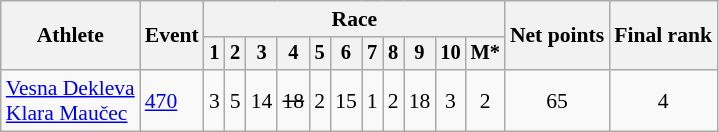<table class="wikitable" style="font-size:90%">
<tr>
<th rowspan=2>Athlete</th>
<th rowspan=2>Event</th>
<th colspan=11>Race</th>
<th rowspan=2>Net points</th>
<th rowspan=2>Final rank</th>
</tr>
<tr style="font-size:95%">
<th>1</th>
<th>2</th>
<th>3</th>
<th>4</th>
<th>5</th>
<th>6</th>
<th>7</th>
<th>8</th>
<th>9</th>
<th>10</th>
<th>M*</th>
</tr>
<tr align=center>
<td align=left><a href='#'>Vesna Dekleva</a><br><a href='#'>Klara Maučec</a></td>
<td align=left><a href='#'>470</a></td>
<td>3</td>
<td>5</td>
<td>14</td>
<td><s>18</s></td>
<td>2</td>
<td>15</td>
<td>1</td>
<td>2</td>
<td>18</td>
<td>3</td>
<td>2</td>
<td>65</td>
<td>4</td>
</tr>
</table>
